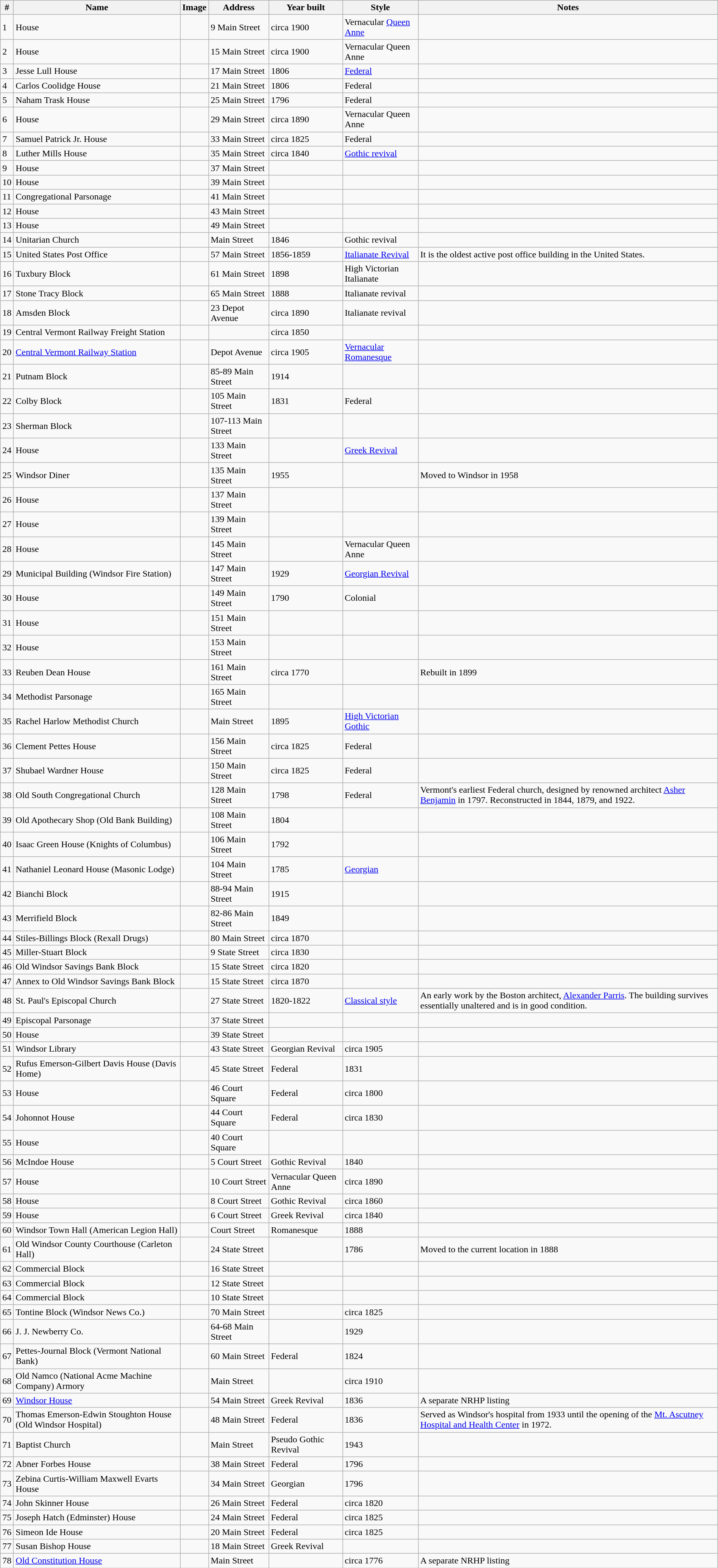<table class="wikitable sortable mw-collapsible" style="width:100%">
<tr>
<th style="width:*;"><strong>#</strong></th>
<th style="width:*;"><strong>Name</strong></th>
<th class="unsortable"><strong>Image</strong></th>
<th style="width:*;"><strong>Address</strong></th>
<th style="width:*;"><strong>Year built</strong></th>
<th style="width:*;"><strong>Style</strong></th>
<th style="width:*;"><strong>Notes</strong></th>
</tr>
<tr>
<td>1</td>
<td>House</td>
<td></td>
<td>9 Main Street</td>
<td>circa 1900</td>
<td>Vernacular <a href='#'>Queen Anne</a></td>
<td></td>
</tr>
<tr>
<td>2</td>
<td>House</td>
<td></td>
<td>15 Main Street</td>
<td>circa 1900</td>
<td>Vernacular Queen Anne</td>
<td></td>
</tr>
<tr>
<td>3</td>
<td>Jesse Lull House</td>
<td></td>
<td>17 Main Street</td>
<td>1806</td>
<td><a href='#'>Federal</a></td>
<td></td>
</tr>
<tr>
<td>4</td>
<td>Carlos Coolidge House</td>
<td></td>
<td>21 Main Street</td>
<td>1806</td>
<td>Federal</td>
<td></td>
</tr>
<tr>
<td>5</td>
<td>Naham Trask House</td>
<td></td>
<td>25 Main Street</td>
<td>1796</td>
<td>Federal</td>
<td></td>
</tr>
<tr>
<td>6</td>
<td>House</td>
<td></td>
<td>29 Main Street</td>
<td>circa 1890</td>
<td>Vernacular Queen Anne</td>
<td></td>
</tr>
<tr>
<td>7</td>
<td>Samuel Patrick Jr. House</td>
<td></td>
<td>33 Main Street</td>
<td>circa 1825</td>
<td>Federal</td>
<td></td>
</tr>
<tr>
<td>8</td>
<td>Luther Mills House</td>
<td></td>
<td>35 Main Street</td>
<td>circa 1840</td>
<td><a href='#'>Gothic revival</a></td>
<td></td>
</tr>
<tr>
<td>9</td>
<td>House</td>
<td></td>
<td>37 Main Street</td>
<td></td>
<td></td>
<td></td>
</tr>
<tr>
<td>10</td>
<td>House</td>
<td></td>
<td>39 Main Street</td>
<td></td>
<td></td>
<td></td>
</tr>
<tr>
<td>11</td>
<td>Congregational Parsonage</td>
<td></td>
<td>41 Main Street</td>
<td></td>
<td></td>
<td></td>
</tr>
<tr>
<td>12</td>
<td>House</td>
<td></td>
<td>43 Main Street</td>
<td></td>
<td></td>
<td></td>
</tr>
<tr>
<td>13</td>
<td>House</td>
<td></td>
<td>49 Main Street</td>
<td></td>
<td></td>
<td></td>
</tr>
<tr>
<td>14</td>
<td>Unitarian Church</td>
<td></td>
<td>Main Street</td>
<td>1846</td>
<td>Gothic revival</td>
<td></td>
</tr>
<tr>
<td>15</td>
<td>United States Post Office</td>
<td></td>
<td>57 Main Street</td>
<td>1856-1859</td>
<td><a href='#'>Italianate Revival</a></td>
<td>It is the oldest active post office building in the United States.</td>
</tr>
<tr>
<td>16</td>
<td>Tuxbury Block</td>
<td></td>
<td>61 Main Street</td>
<td>1898</td>
<td>High Victorian Italianate</td>
<td></td>
</tr>
<tr>
<td>17</td>
<td>Stone Tracy Block</td>
<td></td>
<td>65 Main Street</td>
<td>1888</td>
<td>Italianate revival</td>
<td></td>
</tr>
<tr>
<td>18</td>
<td>Amsden Block</td>
<td></td>
<td>23 Depot Avenue</td>
<td>circa 1890</td>
<td>Italianate revival</td>
<td></td>
</tr>
<tr>
<td>19</td>
<td>Central Vermont Railway Freight Station</td>
<td></td>
<td></td>
<td>circa 1850</td>
<td></td>
<td></td>
</tr>
<tr>
<td>20</td>
<td><a href='#'>Central Vermont Railway Station</a></td>
<td></td>
<td>Depot Avenue</td>
<td>circa 1905</td>
<td><a href='#'>Vernacular Romanesque</a></td>
<td></td>
</tr>
<tr>
<td>21</td>
<td>Putnam Block</td>
<td></td>
<td>85-89 Main Street</td>
<td>1914</td>
<td></td>
<td></td>
</tr>
<tr>
<td>22</td>
<td>Colby Block</td>
<td></td>
<td>105 Main Street</td>
<td>1831</td>
<td>Federal</td>
<td></td>
</tr>
<tr>
<td>23</td>
<td>Sherman Block</td>
<td></td>
<td>107-113 Main Street</td>
<td></td>
<td></td>
<td></td>
</tr>
<tr>
<td>24</td>
<td>House</td>
<td></td>
<td>133 Main Street</td>
<td></td>
<td><a href='#'>Greek Revival</a></td>
<td></td>
</tr>
<tr>
<td>25</td>
<td>Windsor Diner</td>
<td></td>
<td>135 Main Street</td>
<td>1955</td>
<td></td>
<td>Moved to Windsor in 1958</td>
</tr>
<tr>
<td>26</td>
<td>House</td>
<td></td>
<td>137 Main Street</td>
<td></td>
<td></td>
<td></td>
</tr>
<tr>
<td>27</td>
<td>House</td>
<td></td>
<td>139 Main Street</td>
<td></td>
<td></td>
<td></td>
</tr>
<tr>
<td>28</td>
<td>House</td>
<td></td>
<td>145 Main Street</td>
<td></td>
<td>Vernacular Queen Anne</td>
<td></td>
</tr>
<tr>
<td>29</td>
<td>Municipal Building (Windsor Fire Station)</td>
<td></td>
<td>147 Main Street</td>
<td>1929</td>
<td><a href='#'>Georgian Revival</a></td>
<td></td>
</tr>
<tr>
<td>30</td>
<td>House</td>
<td></td>
<td>149 Main Street</td>
<td>1790</td>
<td>Colonial</td>
<td></td>
</tr>
<tr>
<td>31</td>
<td>House</td>
<td></td>
<td>151 Main Street</td>
<td></td>
<td></td>
<td></td>
</tr>
<tr>
<td>32</td>
<td>House</td>
<td></td>
<td>153 Main Street</td>
<td></td>
<td></td>
<td></td>
</tr>
<tr>
<td>33</td>
<td>Reuben Dean House</td>
<td></td>
<td>161 Main Street</td>
<td>circa 1770</td>
<td></td>
<td>Rebuilt in 1899</td>
</tr>
<tr>
<td>34</td>
<td>Methodist Parsonage</td>
<td></td>
<td>165 Main Street</td>
<td></td>
<td></td>
<td></td>
</tr>
<tr>
<td>35</td>
<td>Rachel Harlow Methodist Church</td>
<td></td>
<td>Main Street</td>
<td>1895</td>
<td><a href='#'>High Victorian Gothic</a></td>
<td></td>
</tr>
<tr>
<td>36</td>
<td>Clement Pettes House</td>
<td></td>
<td>156 Main Street</td>
<td>circa 1825</td>
<td>Federal</td>
<td></td>
</tr>
<tr>
<td>37</td>
<td>Shubael Wardner House</td>
<td></td>
<td>150 Main Street</td>
<td>circa 1825</td>
<td>Federal</td>
<td></td>
</tr>
<tr>
<td>38</td>
<td>Old South Congregational Church</td>
<td></td>
<td>128 Main Street</td>
<td>1798</td>
<td>Federal</td>
<td>Vermont's earliest Federal church, designed by renowned architect <a href='#'>Asher Benjamin</a> in 1797.  Reconstructed in 1844, 1879, and 1922.</td>
</tr>
<tr>
<td>39</td>
<td>Old Apothecary Shop (Old Bank Building)</td>
<td></td>
<td>108 Main Street</td>
<td>1804</td>
<td></td>
<td></td>
</tr>
<tr>
<td>40</td>
<td>Isaac Green House (Knights of Columbus)</td>
<td></td>
<td>106 Main Street</td>
<td>1792</td>
<td></td>
<td></td>
</tr>
<tr>
<td>41</td>
<td>Nathaniel Leonard House (Masonic Lodge)</td>
<td></td>
<td>104 Main Street</td>
<td>1785</td>
<td><a href='#'>Georgian</a></td>
<td></td>
</tr>
<tr>
<td>42</td>
<td>Bianchi Block</td>
<td></td>
<td>88-94 Main Street</td>
<td>1915</td>
<td></td>
<td></td>
</tr>
<tr>
<td>43</td>
<td>Merrifield Block</td>
<td></td>
<td>82-86 Main Street</td>
<td>1849</td>
<td></td>
<td></td>
</tr>
<tr>
<td>44</td>
<td>Stiles-Billings Block (Rexall Drugs)</td>
<td></td>
<td>80 Main Street</td>
<td>circa 1870</td>
<td></td>
<td></td>
</tr>
<tr>
<td>45</td>
<td>Miller-Stuart Block</td>
<td></td>
<td>9 State Street</td>
<td>circa 1830</td>
<td></td>
<td></td>
</tr>
<tr>
<td>46</td>
<td>Old Windsor Savings Bank Block</td>
<td></td>
<td>15 State Street</td>
<td>circa 1820</td>
<td></td>
<td></td>
</tr>
<tr>
<td>47</td>
<td>Annex to Old Windsor Savings Bank Block</td>
<td></td>
<td>15 State Street</td>
<td>circa 1870</td>
<td></td>
<td></td>
</tr>
<tr>
<td>48</td>
<td>St. Paul's Episcopal Church</td>
<td></td>
<td>27 State Street</td>
<td>1820-1822</td>
<td><a href='#'>Classical style</a></td>
<td>An early work by the Boston architect, <a href='#'>Alexander Parris</a>. The building survives essentially unaltered and is in good condition.</td>
</tr>
<tr>
<td>49</td>
<td>Episcopal Parsonage</td>
<td></td>
<td>37 State Street</td>
<td></td>
<td></td>
<td></td>
</tr>
<tr>
<td>50</td>
<td>House</td>
<td></td>
<td>39 State Street</td>
<td></td>
<td></td>
<td></td>
</tr>
<tr>
<td>51</td>
<td>Windsor Library</td>
<td></td>
<td>43 State Street</td>
<td>Georgian Revival</td>
<td>circa 1905</td>
<td></td>
</tr>
<tr>
<td>52</td>
<td>Rufus Emerson-Gilbert Davis House (Davis Home)</td>
<td></td>
<td>45 State Street</td>
<td>Federal</td>
<td>1831</td>
<td></td>
</tr>
<tr>
<td>53</td>
<td>House</td>
<td></td>
<td>46 Court Square</td>
<td>Federal</td>
<td>circa 1800</td>
<td></td>
</tr>
<tr>
<td>54</td>
<td>Johonnot House</td>
<td></td>
<td>44 Court Square</td>
<td>Federal</td>
<td>circa 1830</td>
<td></td>
</tr>
<tr>
<td>55</td>
<td>House</td>
<td></td>
<td>40 Court Square</td>
<td></td>
<td></td>
<td></td>
</tr>
<tr>
<td>56</td>
<td>McIndoe House</td>
<td></td>
<td>5 Court Street</td>
<td>Gothic Revival</td>
<td>1840</td>
<td></td>
</tr>
<tr>
<td>57</td>
<td>House</td>
<td></td>
<td>10 Court Street</td>
<td>Vernacular Queen Anne</td>
<td>circa 1890</td>
<td></td>
</tr>
<tr>
<td>58</td>
<td>House</td>
<td></td>
<td>8 Court Street</td>
<td>Gothic Revival</td>
<td>circa 1860</td>
<td></td>
</tr>
<tr>
<td>59</td>
<td>House</td>
<td></td>
<td>6 Court Street</td>
<td>Greek Revival</td>
<td>circa 1840</td>
<td></td>
</tr>
<tr>
<td>60</td>
<td>Windsor Town Hall (American Legion Hall)</td>
<td></td>
<td>Court Street</td>
<td>Romanesque</td>
<td>1888</td>
<td></td>
</tr>
<tr>
<td>61</td>
<td>Old Windsor County Courthouse (Carleton Hall)</td>
<td></td>
<td>24 State Street</td>
<td></td>
<td>1786</td>
<td>Moved to the current location in 1888</td>
</tr>
<tr>
<td>62</td>
<td>Commercial Block</td>
<td></td>
<td>16 State Street</td>
<td></td>
<td></td>
<td></td>
</tr>
<tr>
<td>63</td>
<td>Commercial Block</td>
<td></td>
<td>12 State Street</td>
<td></td>
<td></td>
<td></td>
</tr>
<tr>
<td>64</td>
<td>Commercial Block</td>
<td></td>
<td>10 State Street</td>
<td></td>
<td></td>
<td></td>
</tr>
<tr>
<td>65</td>
<td>Tontine Block (Windsor News Co.)</td>
<td></td>
<td>70 Main Street</td>
<td></td>
<td>circa 1825</td>
<td></td>
</tr>
<tr>
<td>66</td>
<td>J. J. Newberry Co.</td>
<td></td>
<td>64-68 Main Street</td>
<td></td>
<td>1929</td>
<td></td>
</tr>
<tr>
<td>67</td>
<td>Pettes-Journal Block (Vermont National Bank)</td>
<td></td>
<td>60 Main Street</td>
<td>Federal</td>
<td>1824</td>
<td></td>
</tr>
<tr>
<td>68</td>
<td>Old Namco (National Acme Machine Company) Armory</td>
<td></td>
<td>Main Street</td>
<td></td>
<td>circa 1910</td>
<td></td>
</tr>
<tr>
<td>69</td>
<td><a href='#'>Windsor House</a></td>
<td></td>
<td>54 Main Street</td>
<td>Greek Revival</td>
<td>1836</td>
<td>A separate NRHP listing</td>
</tr>
<tr>
<td>70</td>
<td>Thomas Emerson-Edwin Stoughton House (Old Windsor Hospital)</td>
<td></td>
<td>48 Main Street</td>
<td>Federal</td>
<td>1836</td>
<td>Served as Windsor's hospital from 1933 until the opening of the <a href='#'>Mt. Ascutney Hospital and Health Center</a> in 1972.</td>
</tr>
<tr>
<td>71</td>
<td>Baptist Church</td>
<td></td>
<td>Main Street</td>
<td>Pseudo Gothic Revival</td>
<td>1943</td>
<td></td>
</tr>
<tr>
<td>72</td>
<td>Abner Forbes House</td>
<td></td>
<td>38 Main Street</td>
<td>Federal</td>
<td>1796</td>
<td></td>
</tr>
<tr>
<td>73</td>
<td>Zebina Curtis-William Maxwell Evarts House</td>
<td></td>
<td>34 Main Street</td>
<td>Georgian</td>
<td>1796</td>
<td></td>
</tr>
<tr>
<td>74</td>
<td>John Skinner House</td>
<td></td>
<td>26 Main Street</td>
<td>Federal</td>
<td>circa 1820</td>
<td></td>
</tr>
<tr>
<td>75</td>
<td>Joseph Hatch (Edminster) House</td>
<td></td>
<td>24 Main Street</td>
<td>Federal</td>
<td>circa 1825</td>
<td></td>
</tr>
<tr>
<td>76</td>
<td>Simeon Ide House</td>
<td></td>
<td>20 Main Street</td>
<td>Federal</td>
<td>circa 1825</td>
<td></td>
</tr>
<tr>
<td>77</td>
<td>Susan Bishop House</td>
<td></td>
<td>18 Main Street</td>
<td>Greek Revival</td>
<td></td>
<td></td>
</tr>
<tr>
<td>78</td>
<td><a href='#'>Old Constitution House</a></td>
<td></td>
<td>Main Street</td>
<td></td>
<td>circa 1776</td>
<td>A separate NRHP listing</td>
</tr>
</table>
